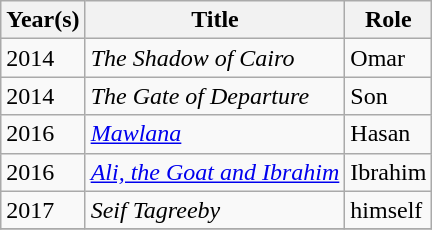<table class="wikitable plainrowheaders sortable"  style=font-size:100%>
<tr>
<th scope="col">Year(s)</th>
<th scope="col">Title</th>
<th scope="col" class="unsortable">Role</th>
</tr>
<tr>
<td>2014</td>
<td><em>The Shadow of Cairo</em></td>
<td>Omar</td>
</tr>
<tr>
<td>2014</td>
<td><em>The Gate of Departure</em></td>
<td>Son</td>
</tr>
<tr>
<td>2016</td>
<td><em><a href='#'>Mawlana</a></em></td>
<td>Hasan</td>
</tr>
<tr>
<td>2016</td>
<td><em><a href='#'>Ali, the Goat and Ibrahim</a></em></td>
<td>Ibrahim</td>
</tr>
<tr>
<td>2017</td>
<td><em>Seif Tagreeby</em></td>
<td>himself</td>
</tr>
<tr>
</tr>
</table>
